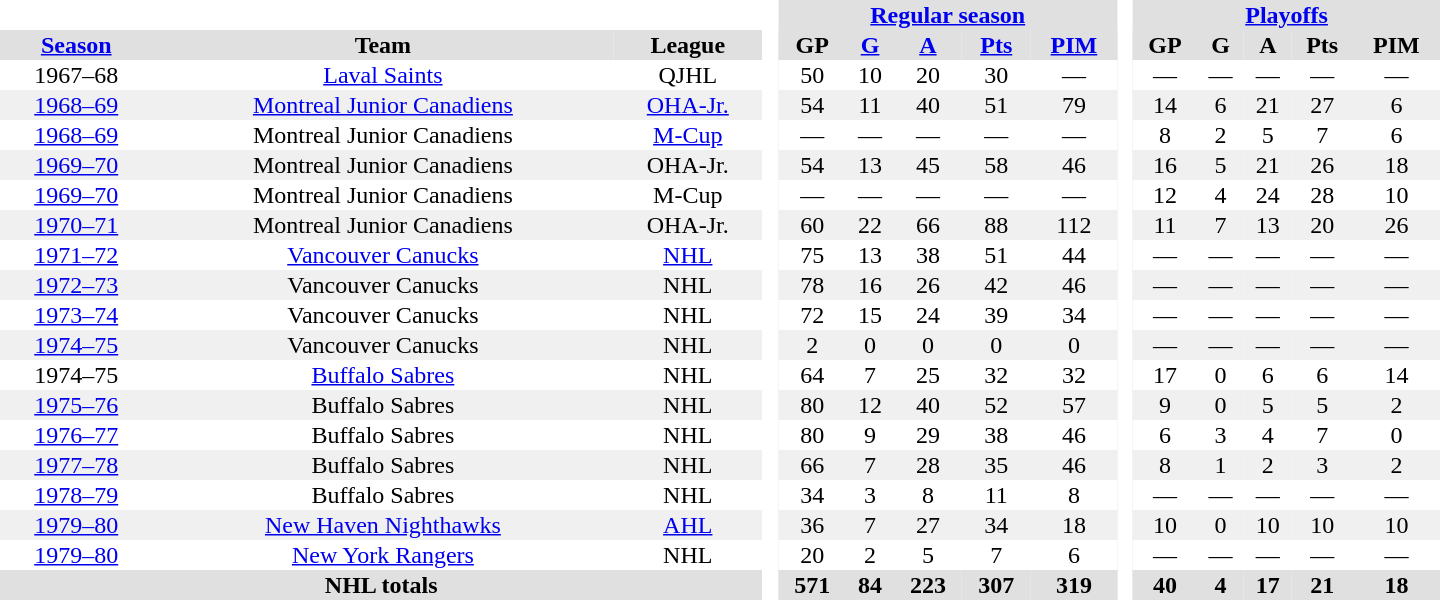<table border="0" cellpadding="1" cellspacing="0" style="text-align:center; width:60em">
<tr bgcolor="#e0e0e0">
<th colspan="3" bgcolor="#ffffff"> </th>
<th rowspan="99" bgcolor="#ffffff"> </th>
<th colspan="5"><a href='#'>Regular season</a></th>
<th rowspan="99" bgcolor="#ffffff"> </th>
<th colspan="5"><a href='#'>Playoffs</a></th>
</tr>
<tr bgcolor="#e0e0e0">
<th><a href='#'>Season</a></th>
<th>Team</th>
<th>League</th>
<th>GP</th>
<th><a href='#'>G</a></th>
<th><a href='#'>A</a></th>
<th><a href='#'>Pts</a></th>
<th><a href='#'>PIM</a></th>
<th>GP</th>
<th>G</th>
<th>A</th>
<th>Pts</th>
<th>PIM</th>
</tr>
<tr>
<td>1967–68</td>
<td><a href='#'>Laval Saints</a></td>
<td>QJHL</td>
<td>50</td>
<td>10</td>
<td>20</td>
<td>30</td>
<td>—</td>
<td>—</td>
<td>—</td>
<td>—</td>
<td>—</td>
<td>—</td>
</tr>
<tr bgcolor="#f0f0f0">
<td><a href='#'>1968–69</a></td>
<td><a href='#'>Montreal Junior Canadiens</a></td>
<td><a href='#'>OHA-Jr.</a></td>
<td>54</td>
<td>11</td>
<td>40</td>
<td>51</td>
<td>79</td>
<td>14</td>
<td>6</td>
<td>21</td>
<td>27</td>
<td>6</td>
</tr>
<tr>
<td><a href='#'>1968–69</a></td>
<td>Montreal Junior Canadiens</td>
<td><a href='#'>M-Cup</a></td>
<td>—</td>
<td>—</td>
<td>—</td>
<td>—</td>
<td>—</td>
<td>8</td>
<td>2</td>
<td>5</td>
<td>7</td>
<td>6</td>
</tr>
<tr bgcolor="#f0f0f0">
<td><a href='#'>1969–70</a></td>
<td>Montreal Junior Canadiens</td>
<td>OHA-Jr.</td>
<td>54</td>
<td>13</td>
<td>45</td>
<td>58</td>
<td>46</td>
<td>16</td>
<td>5</td>
<td>21</td>
<td>26</td>
<td>18</td>
</tr>
<tr>
<td><a href='#'>1969–70</a></td>
<td>Montreal Junior Canadiens</td>
<td>M-Cup</td>
<td>—</td>
<td>—</td>
<td>—</td>
<td>—</td>
<td>—</td>
<td>12</td>
<td>4</td>
<td>24</td>
<td>28</td>
<td>10</td>
</tr>
<tr bgcolor="#f0f0f0">
<td><a href='#'>1970–71</a></td>
<td>Montreal Junior Canadiens</td>
<td>OHA-Jr.</td>
<td>60</td>
<td>22</td>
<td>66</td>
<td>88</td>
<td>112</td>
<td>11</td>
<td>7</td>
<td>13</td>
<td>20</td>
<td>26</td>
</tr>
<tr>
<td><a href='#'>1971–72</a></td>
<td><a href='#'>Vancouver Canucks</a></td>
<td><a href='#'>NHL</a></td>
<td>75</td>
<td>13</td>
<td>38</td>
<td>51</td>
<td>44</td>
<td>—</td>
<td>—</td>
<td>—</td>
<td>—</td>
<td>—</td>
</tr>
<tr bgcolor="#f0f0f0">
<td><a href='#'>1972–73</a></td>
<td>Vancouver Canucks</td>
<td>NHL</td>
<td>78</td>
<td>16</td>
<td>26</td>
<td>42</td>
<td>46</td>
<td>—</td>
<td>—</td>
<td>—</td>
<td>—</td>
<td>—</td>
</tr>
<tr>
<td><a href='#'>1973–74</a></td>
<td>Vancouver Canucks</td>
<td>NHL</td>
<td>72</td>
<td>15</td>
<td>24</td>
<td>39</td>
<td>34</td>
<td>—</td>
<td>—</td>
<td>—</td>
<td>—</td>
<td>—</td>
</tr>
<tr bgcolor="#f0f0f0">
<td><a href='#'>1974–75</a></td>
<td>Vancouver Canucks</td>
<td>NHL</td>
<td>2</td>
<td>0</td>
<td>0</td>
<td>0</td>
<td>0</td>
<td>—</td>
<td>—</td>
<td>—</td>
<td>—</td>
<td>—</td>
</tr>
<tr>
<td>1974–75</td>
<td><a href='#'>Buffalo Sabres</a></td>
<td>NHL</td>
<td>64</td>
<td>7</td>
<td>25</td>
<td>32</td>
<td>32</td>
<td>17</td>
<td>0</td>
<td>6</td>
<td>6</td>
<td>14</td>
</tr>
<tr bgcolor="#f0f0f0">
<td><a href='#'>1975–76</a></td>
<td>Buffalo Sabres</td>
<td>NHL</td>
<td>80</td>
<td>12</td>
<td>40</td>
<td>52</td>
<td>57</td>
<td>9</td>
<td>0</td>
<td>5</td>
<td>5</td>
<td>2</td>
</tr>
<tr>
<td><a href='#'>1976–77</a></td>
<td>Buffalo Sabres</td>
<td>NHL</td>
<td>80</td>
<td>9</td>
<td>29</td>
<td>38</td>
<td>46</td>
<td>6</td>
<td>3</td>
<td>4</td>
<td>7</td>
<td>0</td>
</tr>
<tr bgcolor="#f0f0f0">
<td><a href='#'>1977–78</a></td>
<td>Buffalo Sabres</td>
<td>NHL</td>
<td>66</td>
<td>7</td>
<td>28</td>
<td>35</td>
<td>46</td>
<td>8</td>
<td>1</td>
<td>2</td>
<td>3</td>
<td>2</td>
</tr>
<tr>
<td><a href='#'>1978–79</a></td>
<td>Buffalo Sabres</td>
<td>NHL</td>
<td>34</td>
<td>3</td>
<td>8</td>
<td>11</td>
<td>8</td>
<td>—</td>
<td>—</td>
<td>—</td>
<td>—</td>
<td>—</td>
</tr>
<tr bgcolor="#f0f0f0">
<td><a href='#'>1979–80</a></td>
<td><a href='#'>New Haven Nighthawks</a></td>
<td><a href='#'>AHL</a></td>
<td>36</td>
<td>7</td>
<td>27</td>
<td>34</td>
<td>18</td>
<td>10</td>
<td>0</td>
<td>10</td>
<td>10</td>
<td>10</td>
</tr>
<tr>
<td><a href='#'>1979–80</a></td>
<td><a href='#'>New York Rangers</a></td>
<td>NHL</td>
<td>20</td>
<td>2</td>
<td>5</td>
<td>7</td>
<td>6</td>
<td>—</td>
<td>—</td>
<td>—</td>
<td>—</td>
<td>—</td>
</tr>
<tr bgcolor="#e0e0e0">
<th colspan="3">NHL totals</th>
<th>571</th>
<th>84</th>
<th>223</th>
<th>307</th>
<th>319</th>
<th>40</th>
<th>4</th>
<th>17</th>
<th>21</th>
<th>18</th>
</tr>
</table>
